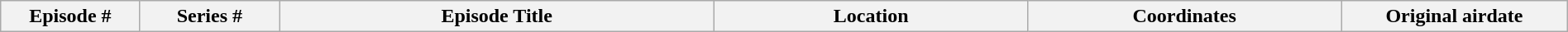<table class="wikitable plainrowheaders" style="width:100%; margin:auto;">
<tr>
<th width="8%">Episode #</th>
<th width="8%">Series #</th>
<th width="25%">Episode Title</th>
<th width="18%">Location</th>
<th width="18%">Coordinates</th>
<th width="13%">Original airdate<br><onlyinclude>







</onlyinclude></th>
</tr>
</table>
